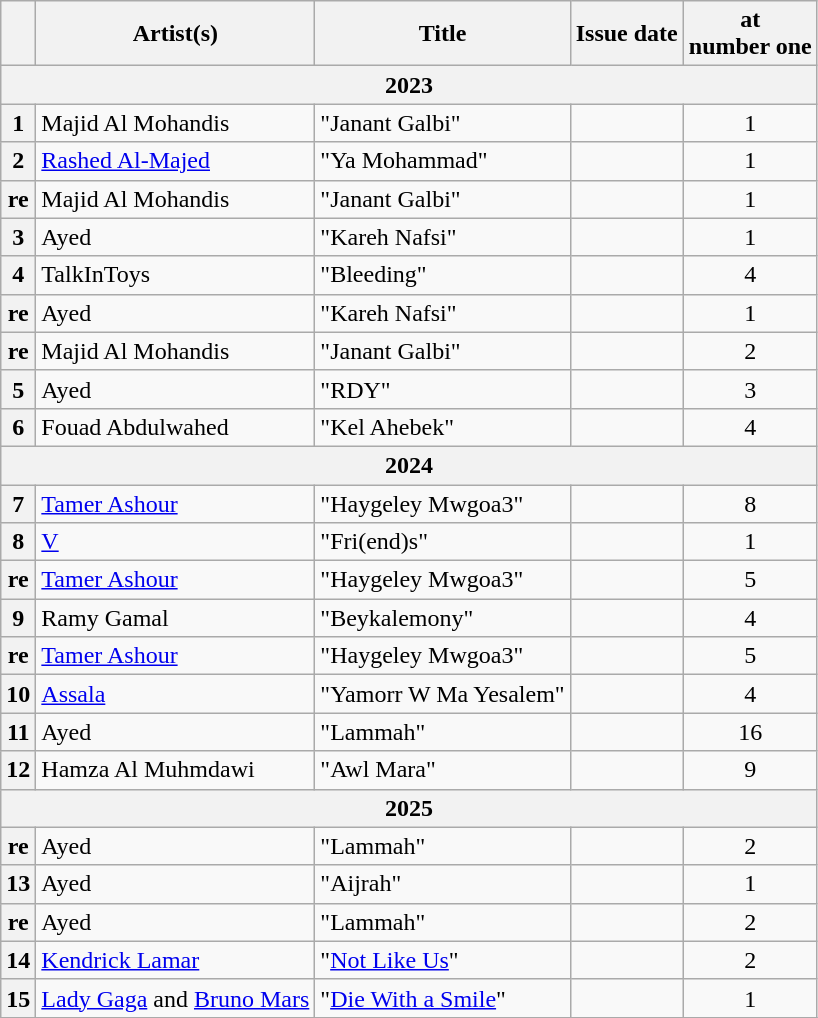<table class="wikitable plainrowheaders sortable">
<tr>
<th scope=col></th>
<th scope=col>Artist(s)</th>
<th scope=col>Title</th>
<th scope=col>Issue date</th>
<th scope=col> at<br>number one</th>
</tr>
<tr class=unsortable>
<th colspan=6>2023</th>
</tr>
<tr>
<th scope=row style="text-align:center;">1</th>
<td>Majid Al Mohandis</td>
<td>"Janant Galbi"</td>
<td></td>
<td style="text-align:center;">1</td>
</tr>
<tr>
<th scope=row style="text-align:center;">2</th>
<td><a href='#'>Rashed Al-Majed</a></td>
<td>"Ya Mohammad"</td>
<td></td>
<td style="text-align:center;">1</td>
</tr>
<tr>
<th scope=row style="text-align:center;">re</th>
<td>Majid Al Mohandis</td>
<td>"Janant Galbi"</td>
<td></td>
<td style="text-align:center;">1</td>
</tr>
<tr>
<th scope=row style="text-align:center;">3</th>
<td>Ayed</td>
<td>"Kareh Nafsi"</td>
<td></td>
<td style="text-align:center;">1</td>
</tr>
<tr>
<th scope=row style="text-align:center;">4</th>
<td>TalkInToys</td>
<td>"Bleeding"</td>
<td></td>
<td style="text-align:center;">4</td>
</tr>
<tr>
<th scope=row style="text-align:center;">re</th>
<td>Ayed</td>
<td>"Kareh Nafsi"</td>
<td></td>
<td style="text-align:center;">1</td>
</tr>
<tr>
<th scope=row style="text-align:center;">re</th>
<td>Majid Al Mohandis</td>
<td>"Janant Galbi"</td>
<td></td>
<td style="text-align:center;">2</td>
</tr>
<tr>
<th scope=row style="text-align:center;">5</th>
<td>Ayed</td>
<td>"RDY"</td>
<td></td>
<td style="text-align:center;">3</td>
</tr>
<tr>
<th scope=row style="text-align:center;">6</th>
<td>Fouad Abdulwahed</td>
<td>"Kel Ahebek"</td>
<td></td>
<td style="text-align:center;">4</td>
</tr>
<tr class=unsortable>
<th colspan=6>2024</th>
</tr>
<tr>
<th scope=row style="text-align:center;">7</th>
<td><a href='#'>Tamer Ashour</a></td>
<td>"Haygeley Mwgoa3"</td>
<td></td>
<td style="text-align:center;">8</td>
</tr>
<tr>
<th scope=row style="text-align:center;">8</th>
<td><a href='#'>V</a></td>
<td>"Fri(end)s"</td>
<td></td>
<td style="text-align:center;">1</td>
</tr>
<tr>
<th scope=row style="text-align:center;">re</th>
<td><a href='#'>Tamer Ashour</a></td>
<td>"Haygeley Mwgoa3"</td>
<td></td>
<td style="text-align:center;">5</td>
</tr>
<tr>
<th scope=row style="text-align:center;">9</th>
<td>Ramy Gamal</td>
<td>"Beykalemony"</td>
<td></td>
<td style="text-align:center;">4</td>
</tr>
<tr>
<th scope=row style="text-align:center;">re</th>
<td><a href='#'>Tamer Ashour</a></td>
<td>"Haygeley Mwgoa3"</td>
<td></td>
<td style="text-align:center;">5</td>
</tr>
<tr>
<th scope=row style="text-align:center;">10</th>
<td><a href='#'>Assala</a></td>
<td>"Yamorr W Ma Yesalem"</td>
<td></td>
<td style="text-align:center;">4</td>
</tr>
<tr>
<th scope=row style="text-align:center;">11</th>
<td>Ayed</td>
<td>"Lammah"</td>
<td></td>
<td style="text-align:center;">16</td>
</tr>
<tr>
<th scope=row style="text-align:center;">12</th>
<td>Hamza Al Muhmdawi</td>
<td>"Awl Mara"</td>
<td></td>
<td style="text-align:center;">9</td>
</tr>
<tr class=unsortable>
<th colspan=6>2025</th>
</tr>
<tr>
<th scope=row style="text-align:center;">re</th>
<td>Ayed</td>
<td>"Lammah"</td>
<td></td>
<td style="text-align:center;">2</td>
</tr>
<tr>
<th scope=row style="text-align:center;">13</th>
<td>Ayed</td>
<td>"Aijrah"</td>
<td></td>
<td style="text-align:center;">1</td>
</tr>
<tr>
<th scope=row style="text-align:center;">re</th>
<td>Ayed</td>
<td>"Lammah"</td>
<td></td>
<td style="text-align:center;">2</td>
</tr>
<tr>
<th scope=row style="text-align:center;">14</th>
<td><a href='#'>Kendrick Lamar</a></td>
<td>"<a href='#'>Not Like Us</a>"</td>
<td></td>
<td style="text-align:center;">2</td>
</tr>
<tr>
<th scope=row style="text-align:center;">15</th>
<td><a href='#'>Lady Gaga</a> and <a href='#'>Bruno Mars</a></td>
<td>"<a href='#'>Die With a Smile</a>"</td>
<td></td>
<td style="text-align:center;">1</td>
</tr>
<tr>
</tr>
</table>
